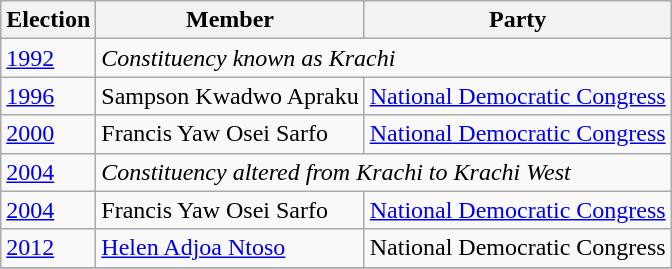<table class="wikitable">
<tr>
<th>Election</th>
<th>Member</th>
<th>Party</th>
</tr>
<tr>
<td><a href='#'>1992</a></td>
<td colspan="2"><em>Constituency known as Krachi</em></td>
</tr>
<tr>
<td><a href='#'>1996</a></td>
<td>Sampson Kwadwo Apraku</td>
<td><a href='#'>National Democratic Congress</a></td>
</tr>
<tr>
<td><a href='#'>2000</a></td>
<td>Francis Yaw Osei Sarfo</td>
<td><a href='#'>National Democratic Congress</a></td>
</tr>
<tr>
<td><a href='#'>2004</a></td>
<td colspan="2"><em>Constituency altered from Krachi to Krachi West</em></td>
</tr>
<tr>
<td><a href='#'>2004</a></td>
<td>Francis Yaw Osei Sarfo</td>
<td><a href='#'>National Democratic Congress</a></td>
</tr>
<tr>
<td><a href='#'>2012</a></td>
<td><a href='#'>Helen Adjoa Ntoso</a></td>
<td>National Democratic Congress</td>
</tr>
<tr>
</tr>
</table>
